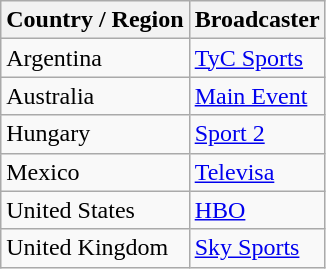<table class="wikitable collapsible collapsed">
<tr>
<th>Country / Region</th>
<th>Broadcaster</th>
</tr>
<tr>
<td> Argentina</td>
<td><a href='#'>TyC Sports</a></td>
</tr>
<tr>
<td> Australia</td>
<td><a href='#'>Main Event</a></td>
</tr>
<tr>
<td> Hungary</td>
<td><a href='#'>Sport 2</a></td>
</tr>
<tr>
<td> Mexico</td>
<td><a href='#'>Televisa</a></td>
</tr>
<tr>
<td> United States</td>
<td><a href='#'>HBO</a></td>
</tr>
<tr>
<td> United Kingdom</td>
<td><a href='#'>Sky Sports</a></td>
</tr>
</table>
